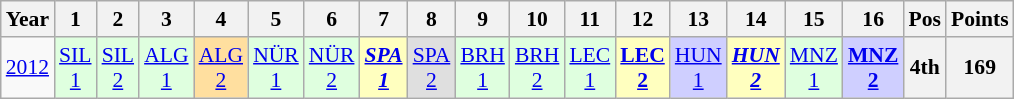<table class="wikitable" style="text-align:center; font-size:90%">
<tr>
<th>Year</th>
<th>1</th>
<th>2</th>
<th>3</th>
<th>4</th>
<th>5</th>
<th>6</th>
<th>7</th>
<th>8</th>
<th>9</th>
<th>10</th>
<th>11</th>
<th>12</th>
<th>13</th>
<th>14</th>
<th>15</th>
<th>16</th>
<th>Pos</th>
<th>Points</th>
</tr>
<tr>
<td><a href='#'>2012</a></td>
<td style="background:#DFFFDF;"><a href='#'>SIL<br>1</a><br></td>
<td style="background:#DFFFDF;"><a href='#'>SIL<br>2</a><br></td>
<td style="background:#DFFFDF;"><a href='#'>ALG<br>1</a><br></td>
<td style="background:#FFDF9F;"><a href='#'>ALG<br>2</a><br></td>
<td style="background:#DFFFDF;"><a href='#'>NÜR<br>1</a><br></td>
<td style="background:#DFFFDF;"><a href='#'>NÜR<br>2</a><br></td>
<td style="background:#FFFFBF;"><strong><em><a href='#'>SPA<br>1</a></em></strong><br></td>
<td style="background:#DFDFDF;"><a href='#'>SPA<br>2</a><br></td>
<td style="background:#DFFFDF;"><a href='#'>BRH<br>1</a><br></td>
<td style="background:#DFFFDF;"><a href='#'>BRH<br>2</a><br></td>
<td style="background:#DFFFDF;"><a href='#'>LEC<br>1</a><br></td>
<td style="background:#FFFFBF;"><strong><a href='#'>LEC<br>2</a></strong><br></td>
<td style="background:#cfcfff;"><a href='#'>HUN<br>1</a><br></td>
<td style="background:#FFFFBF;"><strong><em><a href='#'>HUN<br>2</a></em></strong><br></td>
<td style="background:#DFFFDF;"><a href='#'>MNZ<br>1</a><br></td>
<td style="background:#cfcfff;"><strong><a href='#'>MNZ<br>2</a></strong><br></td>
<th>4th</th>
<th>169</th>
</tr>
</table>
